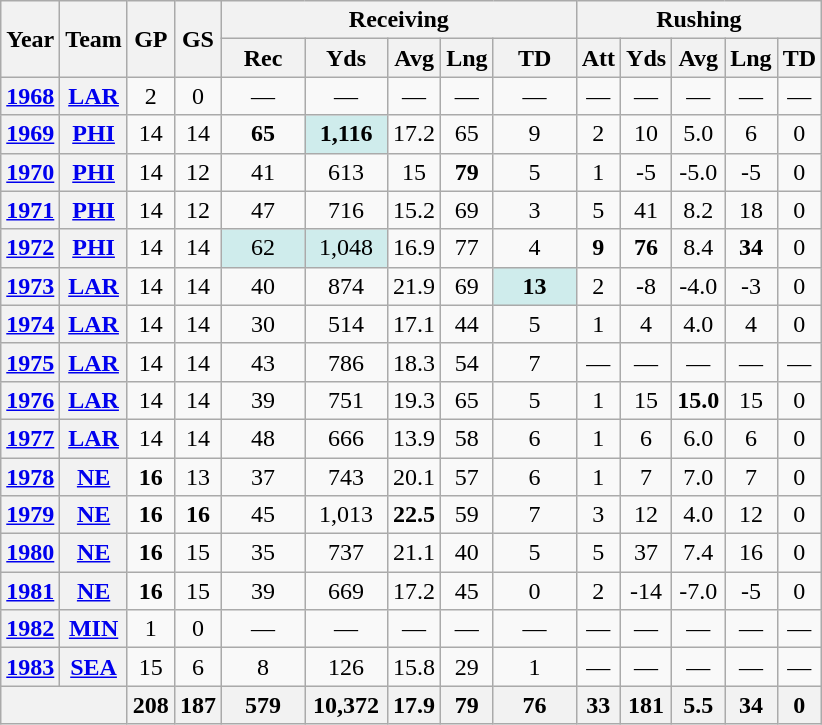<table class="wikitable" style="text-align:center;">
<tr>
<th rowspan="2">Year</th>
<th rowspan="2">Team</th>
<th rowspan="2">GP</th>
<th rowspan="2">GS</th>
<th colspan="5">Receiving</th>
<th colspan="5">Rushing</th>
</tr>
<tr>
<th>Rec</th>
<th>Yds</th>
<th>Avg</th>
<th>Lng</th>
<th>TD</th>
<th>Att</th>
<th>Yds</th>
<th>Avg</th>
<th>Lng</th>
<th>TD</th>
</tr>
<tr>
<th><a href='#'>1968</a></th>
<th><a href='#'>LAR</a></th>
<td>2</td>
<td>0</td>
<td>—</td>
<td>—</td>
<td>—</td>
<td>—</td>
<td>—</td>
<td>—</td>
<td>—</td>
<td>—</td>
<td>—</td>
<td>—</td>
</tr>
<tr>
<th><a href='#'>1969</a></th>
<th><a href='#'>PHI</a></th>
<td>14</td>
<td>14</td>
<td><strong>65</strong></td>
<td style="background:#cfecec; width:3em;"><strong>1,116</strong></td>
<td>17.2</td>
<td>65</td>
<td>9</td>
<td>2</td>
<td>10</td>
<td>5.0</td>
<td>6</td>
<td>0</td>
</tr>
<tr>
<th><a href='#'>1970</a></th>
<th><a href='#'>PHI</a></th>
<td>14</td>
<td>12</td>
<td>41</td>
<td>613</td>
<td>15</td>
<td><strong>79</strong></td>
<td>5</td>
<td>1</td>
<td>-5</td>
<td>-5.0</td>
<td>-5</td>
<td>0</td>
</tr>
<tr>
<th><a href='#'>1971</a></th>
<th><a href='#'>PHI</a></th>
<td>14</td>
<td>12</td>
<td>47</td>
<td>716</td>
<td>15.2</td>
<td>69</td>
<td>3</td>
<td>5</td>
<td>41</td>
<td>8.2</td>
<td>18</td>
<td>0</td>
</tr>
<tr>
<th><a href='#'>1972</a></th>
<th><a href='#'>PHI</a></th>
<td>14</td>
<td>14</td>
<td style="background:#cfecec; width:3em;">62</td>
<td style="background:#cfecec; width:3em;">1,048</td>
<td>16.9</td>
<td>77</td>
<td>4</td>
<td><strong>9</strong></td>
<td><strong>76</strong></td>
<td>8.4</td>
<td><strong>34</strong></td>
<td>0</td>
</tr>
<tr>
<th><a href='#'>1973</a></th>
<th><a href='#'>LAR</a></th>
<td>14</td>
<td>14</td>
<td>40</td>
<td>874</td>
<td>21.9</td>
<td>69</td>
<td style="background:#cfecec; width:3em;"><strong>13</strong></td>
<td>2</td>
<td>-8</td>
<td>-4.0</td>
<td>-3</td>
<td>0</td>
</tr>
<tr>
<th><a href='#'>1974</a></th>
<th><a href='#'>LAR</a></th>
<td>14</td>
<td>14</td>
<td>30</td>
<td>514</td>
<td>17.1</td>
<td>44</td>
<td>5</td>
<td>1</td>
<td>4</td>
<td>4.0</td>
<td>4</td>
<td>0</td>
</tr>
<tr>
<th><a href='#'>1975</a></th>
<th><a href='#'>LAR</a></th>
<td>14</td>
<td>14</td>
<td>43</td>
<td>786</td>
<td>18.3</td>
<td>54</td>
<td>7</td>
<td>—</td>
<td>—</td>
<td>—</td>
<td>—</td>
<td>—</td>
</tr>
<tr>
<th><a href='#'>1976</a></th>
<th><a href='#'>LAR</a></th>
<td>14</td>
<td>14</td>
<td>39</td>
<td>751</td>
<td>19.3</td>
<td>65</td>
<td>5</td>
<td>1</td>
<td>15</td>
<td><strong>15.0</strong></td>
<td>15</td>
<td>0</td>
</tr>
<tr>
<th><a href='#'>1977</a></th>
<th><a href='#'>LAR</a></th>
<td>14</td>
<td>14</td>
<td>48</td>
<td>666</td>
<td>13.9</td>
<td>58</td>
<td>6</td>
<td>1</td>
<td>6</td>
<td>6.0</td>
<td>6</td>
<td>0</td>
</tr>
<tr>
<th><a href='#'>1978</a></th>
<th><a href='#'>NE</a></th>
<td><strong>16</strong></td>
<td>13</td>
<td>37</td>
<td>743</td>
<td>20.1</td>
<td>57</td>
<td>6</td>
<td>1</td>
<td>7</td>
<td>7.0</td>
<td>7</td>
<td>0</td>
</tr>
<tr>
<th><a href='#'>1979</a></th>
<th><a href='#'>NE</a></th>
<td><strong>16</strong></td>
<td><strong>16</strong></td>
<td>45</td>
<td>1,013</td>
<td><strong>22.5</strong></td>
<td>59</td>
<td>7</td>
<td>3</td>
<td>12</td>
<td>4.0</td>
<td>12</td>
<td>0</td>
</tr>
<tr>
<th><a href='#'>1980</a></th>
<th><a href='#'>NE</a></th>
<td><strong>16</strong></td>
<td>15</td>
<td>35</td>
<td>737</td>
<td>21.1</td>
<td>40</td>
<td>5</td>
<td>5</td>
<td>37</td>
<td>7.4</td>
<td>16</td>
<td>0</td>
</tr>
<tr>
<th><a href='#'>1981</a></th>
<th><a href='#'>NE</a></th>
<td><strong>16</strong></td>
<td>15</td>
<td>39</td>
<td>669</td>
<td>17.2</td>
<td>45</td>
<td>0</td>
<td>2</td>
<td>-14</td>
<td>-7.0</td>
<td>-5</td>
<td>0</td>
</tr>
<tr>
<th><a href='#'>1982</a></th>
<th><a href='#'>MIN</a></th>
<td>1</td>
<td>0</td>
<td>—</td>
<td>—</td>
<td>—</td>
<td>—</td>
<td>—</td>
<td>—</td>
<td>—</td>
<td>—</td>
<td>—</td>
<td>—</td>
</tr>
<tr>
<th><a href='#'>1983</a></th>
<th><a href='#'>SEA</a></th>
<td>15</td>
<td>6</td>
<td>8</td>
<td>126</td>
<td>15.8</td>
<td>29</td>
<td>1</td>
<td>—</td>
<td>—</td>
<td>—</td>
<td>—</td>
<td>—</td>
</tr>
<tr>
<th colspan="2"></th>
<th>208</th>
<th>187</th>
<th>579</th>
<th>10,372</th>
<th>17.9</th>
<th>79</th>
<th>76</th>
<th>33</th>
<th>181</th>
<th>5.5</th>
<th>34</th>
<th>0</th>
</tr>
</table>
